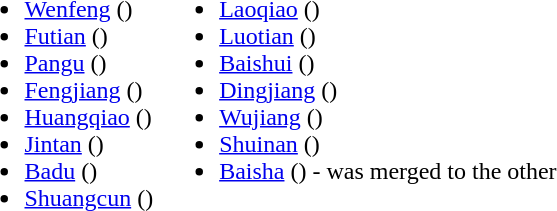<table>
<tr>
<td valign="top"><br><ul><li><a href='#'>Wenfeng</a> ()</li><li><a href='#'>Futian</a> ()</li><li><a href='#'>Pangu</a> ()</li><li><a href='#'>Fengjiang</a> ()</li><li><a href='#'>Huangqiao</a> ()</li><li><a href='#'>Jintan</a> ()</li><li><a href='#'>Badu</a> ()</li><li><a href='#'>Shuangcun</a> ()</li></ul></td>
<td valign="top"><br><ul><li><a href='#'>Laoqiao</a> ()</li><li><a href='#'>Luotian</a> ()</li><li><a href='#'>Baishui</a> ()</li><li><a href='#'>Dingjiang</a> ()</li><li><a href='#'>Wujiang</a> ()</li><li><a href='#'>Shuinan</a> ()</li><li><a href='#'>Baisha</a> () - was merged to the other</li></ul></td>
</tr>
</table>
